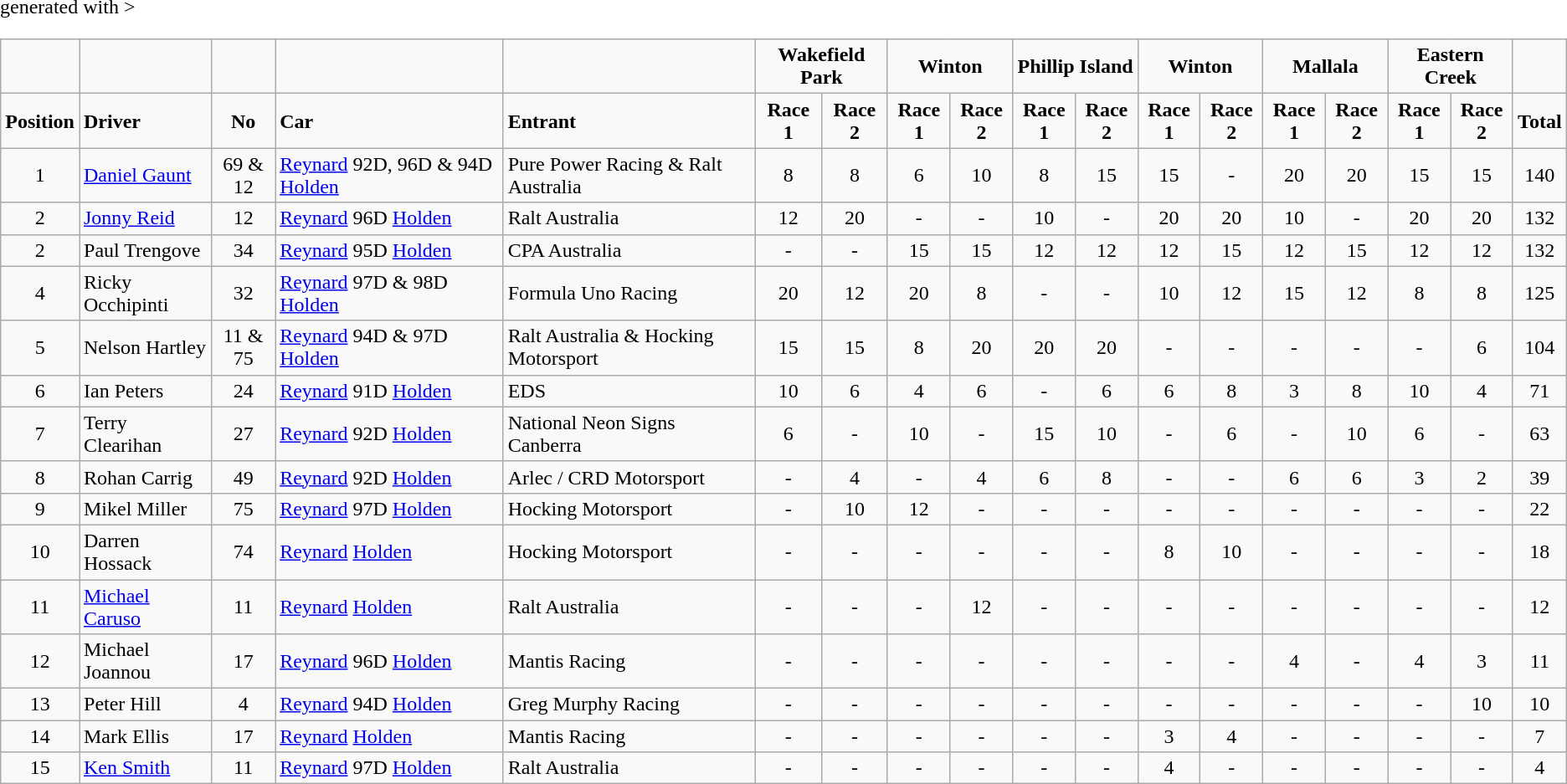<table class="wikitable" <hiddentext>generated with >
<tr style="font-weight:bold">
<td height="14" align="center"> </td>
<td> </td>
<td align="center"> </td>
<td> </td>
<td> </td>
<td colspan="2" align="center">Wakefield Park</td>
<td colspan="2" align="center">Winton</td>
<td colspan="2" align="center">Phillip Island</td>
<td colspan="2" align="center">Winton</td>
<td colspan="2" align="center">Mallala</td>
<td colspan="2" align="center">Eastern Creek</td>
<td colspan="2" align="center"></td>
</tr>
<tr style="font-weight:bold">
<td height="14" align="center">Position</td>
<td>Driver</td>
<td align="center">No</td>
<td>Car</td>
<td>Entrant</td>
<td align="center">Race 1</td>
<td align="center">Race 2</td>
<td align="center">Race 1</td>
<td align="center">Race 2</td>
<td align="center">Race 1</td>
<td align="center">Race 2</td>
<td align="center">Race 1</td>
<td align="center">Race 2</td>
<td align="center">Race 1</td>
<td align="center">Race 2</td>
<td align="center">Race 1</td>
<td align="center">Race 2</td>
<td align="center">Total</td>
</tr>
<tr>
<td height="14" align="center">1</td>
<td><a href='#'>Daniel Gaunt</a></td>
<td align="center">69 & 12</td>
<td><a href='#'>Reynard</a> 92D, 96D & 94D <a href='#'>Holden</a></td>
<td>Pure Power Racing & Ralt Australia</td>
<td align="center">8</td>
<td align="center">8</td>
<td align="center">6</td>
<td align="center">10</td>
<td align="center">8</td>
<td align="center">15</td>
<td align="center">15</td>
<td align="center">-</td>
<td align="center">20</td>
<td align="center">20</td>
<td align="center">15</td>
<td align="center">15</td>
<td align="center">140</td>
</tr>
<tr>
<td height="14" align="center">2</td>
<td><a href='#'>Jonny Reid</a></td>
<td align="center">12</td>
<td><a href='#'>Reynard</a> 96D <a href='#'>Holden</a></td>
<td>Ralt Australia</td>
<td align="center">12</td>
<td align="center">20</td>
<td align="center">-</td>
<td align="center">-</td>
<td align="center">10</td>
<td align="center">-</td>
<td align="center">20</td>
<td align="center">20</td>
<td align="center">10</td>
<td align="center">-</td>
<td align="center">20</td>
<td align="center">20</td>
<td align="center">132</td>
</tr>
<tr>
<td height="14" align="center">2</td>
<td>Paul Trengove</td>
<td align="center">34</td>
<td><a href='#'>Reynard</a> 95D <a href='#'>Holden</a></td>
<td>CPA Australia</td>
<td align="center">-</td>
<td align="center">-</td>
<td align="center">15</td>
<td align="center">15</td>
<td align="center">12</td>
<td align="center">12</td>
<td align="center">12</td>
<td align="center">15</td>
<td align="center">12</td>
<td align="center">15</td>
<td align="center">12</td>
<td align="center">12</td>
<td align="center">132</td>
</tr>
<tr>
<td height="14" align="center">4</td>
<td>Ricky Occhipinti</td>
<td align="center">32</td>
<td><a href='#'>Reynard</a> 97D & 98D <a href='#'>Holden</a></td>
<td>Formula Uno Racing</td>
<td align="center">20</td>
<td align="center">12</td>
<td align="center">20</td>
<td align="center">8</td>
<td align="center">-</td>
<td align="center">-</td>
<td align="center">10</td>
<td align="center">12</td>
<td align="center">15</td>
<td align="center">12</td>
<td align="center">8</td>
<td align="center">8</td>
<td align="center">125</td>
</tr>
<tr>
<td height="14" align="center">5</td>
<td>Nelson Hartley</td>
<td align="center">11 & 75</td>
<td><a href='#'>Reynard</a> 94D & 97D <a href='#'>Holden</a></td>
<td>Ralt Australia & Hocking Motorsport</td>
<td align="center">15</td>
<td align="center">15</td>
<td align="center">8</td>
<td align="center">20</td>
<td align="center">20</td>
<td align="center">20</td>
<td align="center">-</td>
<td align="center">-</td>
<td align="center">-</td>
<td align="center">-</td>
<td align="center">-</td>
<td align="center">6</td>
<td align="center">104</td>
</tr>
<tr>
<td height="14" align="center">6</td>
<td>Ian Peters</td>
<td align="center">24</td>
<td><a href='#'>Reynard</a> 91D <a href='#'>Holden</a></td>
<td>EDS</td>
<td align="center">10</td>
<td align="center">6</td>
<td align="center">4</td>
<td align="center">6</td>
<td align="center">-</td>
<td align="center">6</td>
<td align="center">6</td>
<td align="center">8</td>
<td align="center">3</td>
<td align="center">8</td>
<td align="center">10</td>
<td align="center">4</td>
<td align="center">71</td>
</tr>
<tr>
<td height="14" align="center">7</td>
<td>Terry Clearihan</td>
<td align="center">27</td>
<td><a href='#'>Reynard</a> 92D <a href='#'>Holden</a></td>
<td>National Neon Signs Canberra</td>
<td align="center">6</td>
<td align="center">-</td>
<td align="center">10</td>
<td align="center">-</td>
<td align="center">15</td>
<td align="center">10</td>
<td align="center">-</td>
<td align="center">6</td>
<td align="center">-</td>
<td align="center">10</td>
<td align="center">6</td>
<td align="center">-</td>
<td align="center">63</td>
</tr>
<tr>
<td height="14" align="center">8</td>
<td>Rohan Carrig</td>
<td align="center">49</td>
<td><a href='#'>Reynard</a> 92D <a href='#'>Holden</a></td>
<td>Arlec / CRD Motorsport</td>
<td align="center">-</td>
<td align="center">4</td>
<td align="center">-</td>
<td align="center">4</td>
<td align="center">6</td>
<td align="center">8</td>
<td align="center">-</td>
<td align="center">-</td>
<td align="center">6</td>
<td align="center">6</td>
<td align="center">3</td>
<td align="center">2</td>
<td align="center">39</td>
</tr>
<tr>
<td height="14" align="center">9</td>
<td>Mikel Miller</td>
<td align="center">75</td>
<td><a href='#'>Reynard</a> 97D <a href='#'>Holden</a></td>
<td>Hocking Motorsport</td>
<td align="center">-</td>
<td align="center">10</td>
<td align="center">12</td>
<td align="center">-</td>
<td align="center">-</td>
<td align="center">-</td>
<td align="center">-</td>
<td align="center">-</td>
<td align="center">-</td>
<td align="center">-</td>
<td align="center">-</td>
<td align="center">-</td>
<td align="center">22</td>
</tr>
<tr>
<td height="14" align="center">10</td>
<td>Darren Hossack</td>
<td align="center">74</td>
<td><a href='#'>Reynard</a> <a href='#'>Holden</a></td>
<td>Hocking Motorsport</td>
<td align="center">-</td>
<td align="center">-</td>
<td align="center">-</td>
<td align="center">-</td>
<td align="center">-</td>
<td align="center">-</td>
<td align="center">8</td>
<td align="center">10</td>
<td align="center">-</td>
<td align="center">-</td>
<td align="center">-</td>
<td align="center">-</td>
<td align="center">18</td>
</tr>
<tr>
<td height="14" align="center">11</td>
<td><a href='#'>Michael Caruso</a></td>
<td align="center">11</td>
<td><a href='#'>Reynard</a> <a href='#'>Holden</a></td>
<td>Ralt Australia</td>
<td align="center">-</td>
<td align="center">-</td>
<td align="center">-</td>
<td align="center">12</td>
<td align="center">-</td>
<td align="center">-</td>
<td align="center">-</td>
<td align="center">-</td>
<td align="center">-</td>
<td align="center">-</td>
<td align="center">-</td>
<td align="center">-</td>
<td align="center">12</td>
</tr>
<tr>
<td height="14" align="center">12</td>
<td>Michael Joannou</td>
<td align="center">17</td>
<td><a href='#'>Reynard</a> 96D <a href='#'>Holden</a></td>
<td>Mantis Racing</td>
<td align="center">-</td>
<td align="center">-</td>
<td align="center">-</td>
<td align="center">-</td>
<td align="center">-</td>
<td align="center">-</td>
<td align="center">-</td>
<td align="center">-</td>
<td align="center">4</td>
<td align="center">-</td>
<td align="center">4</td>
<td align="center">3</td>
<td align="center">11</td>
</tr>
<tr>
<td height="14" align="center">13</td>
<td>Peter Hill</td>
<td align="center">4</td>
<td><a href='#'>Reynard</a> 94D <a href='#'>Holden</a></td>
<td>Greg Murphy Racing</td>
<td align="center">-</td>
<td align="center">-</td>
<td align="center">-</td>
<td align="center">-</td>
<td align="center">-</td>
<td align="center">-</td>
<td align="center">-</td>
<td align="center">-</td>
<td align="center">-</td>
<td align="center">-</td>
<td align="center">-</td>
<td align="center">10</td>
<td align="center">10</td>
</tr>
<tr>
<td height="14" align="center">14</td>
<td>Mark Ellis</td>
<td align="center">17</td>
<td><a href='#'>Reynard</a> <a href='#'>Holden</a></td>
<td>Mantis Racing</td>
<td align="center">-</td>
<td align="center">-</td>
<td align="center">-</td>
<td align="center">-</td>
<td align="center">-</td>
<td align="center">-</td>
<td align="center">3</td>
<td align="center">4</td>
<td align="center">-</td>
<td align="center">-</td>
<td align="center">-</td>
<td align="center">-</td>
<td align="center">7</td>
</tr>
<tr>
<td height="14" align="center">15</td>
<td><a href='#'>Ken Smith</a></td>
<td align="center">11</td>
<td><a href='#'>Reynard</a> 97D <a href='#'>Holden</a></td>
<td>Ralt Australia</td>
<td align="center">-</td>
<td align="center">-</td>
<td align="center">-</td>
<td align="center">-</td>
<td align="center">-</td>
<td align="center">-</td>
<td align="center">4</td>
<td align="center">-</td>
<td align="center">-</td>
<td align="center">-</td>
<td align="center">-</td>
<td align="center">-</td>
<td align="center">4</td>
</tr>
</table>
